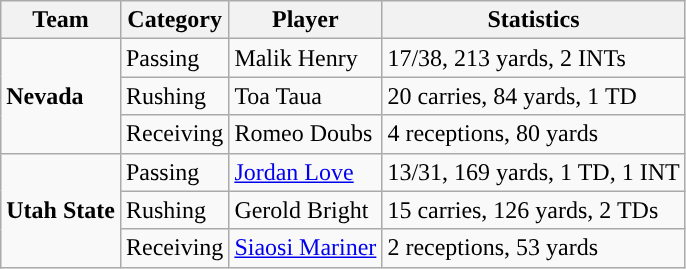<table class="wikitable" style="float: left;">
<tr>
<th>Team</th>
<th>Category</th>
<th>Player</th>
<th>Statistics</th>
</tr>
<tr>
<td rowspan=3><strong>Nevada</strong></td>
<td>Passing</td>
<td>Malik Henry</td>
<td>17/38, 213 yards, 2 INTs</td>
</tr>
<tr>
<td>Rushing</td>
<td>Toa Taua</td>
<td>20 carries, 84 yards, 1 TD</td>
</tr>
<tr>
<td>Receiving</td>
<td>Romeo Doubs</td>
<td>4 receptions, 80 yards</td>
</tr>
<tr>
<td rowspan=3><strong>Utah State</strong></td>
<td>Passing</td>
<td><a href='#'>Jordan Love</a></td>
<td>13/31, 169 yards, 1 TD, 1 INT</td>
</tr>
<tr>
<td>Rushing</td>
<td>Gerold Bright</td>
<td>15 carries, 126 yards, 2 TDs</td>
</tr>
<tr>
<td>Receiving</td>
<td><a href='#'>Siaosi Mariner</a></td>
<td>2 receptions, 53 yards</td>
</tr>
</table>
